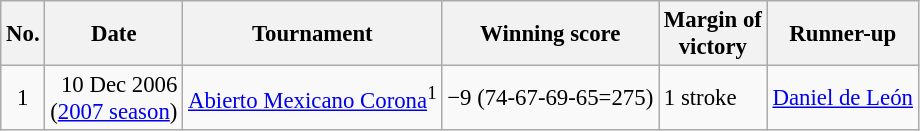<table class="wikitable" style="font-size:95%;">
<tr>
<th>No.</th>
<th>Date</th>
<th>Tournament</th>
<th>Winning score</th>
<th>Margin of<br>victory</th>
<th>Runner-up</th>
</tr>
<tr>
<td align=center>1</td>
<td align=right>10 Dec 2006<br>(<a href='#'>2007 season</a>)</td>
<td><a href='#'>Abierto Mexicano Corona</a><sup>1</sup></td>
<td>−9 (74-67-69-65=275)</td>
<td>1 stroke</td>
<td> <a href='#'>Daniel de León</a></td>
</tr>
</table>
